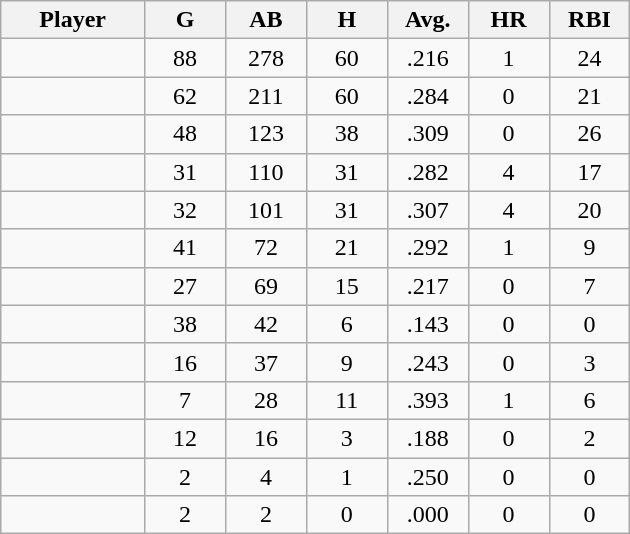<table class="wikitable sortable">
<tr>
<th bgcolor="#DDDDFF" width="16%">Player</th>
<th bgcolor="#DDDDFF" width="9%">G</th>
<th bgcolor="#DDDDFF" width="9%">AB</th>
<th bgcolor="#DDDDFF" width="9%">H</th>
<th bgcolor="#DDDDFF" width="9%">Avg.</th>
<th bgcolor="#DDDDFF" width="9%">HR</th>
<th bgcolor="#DDDDFF" width="9%">RBI</th>
</tr>
<tr align="center">
<td></td>
<td>88</td>
<td>278</td>
<td>60</td>
<td>.216</td>
<td>1</td>
<td>24</td>
</tr>
<tr align="center">
<td></td>
<td>62</td>
<td>211</td>
<td>60</td>
<td>.284</td>
<td>0</td>
<td>21</td>
</tr>
<tr align="center">
<td></td>
<td>48</td>
<td>123</td>
<td>38</td>
<td>.309</td>
<td>0</td>
<td>26</td>
</tr>
<tr align="center">
<td></td>
<td>31</td>
<td>110</td>
<td>31</td>
<td>.282</td>
<td>4</td>
<td>17</td>
</tr>
<tr align="center">
<td></td>
<td>32</td>
<td>101</td>
<td>31</td>
<td>.307</td>
<td>4</td>
<td>20</td>
</tr>
<tr align="center">
<td></td>
<td>41</td>
<td>72</td>
<td>21</td>
<td>.292</td>
<td>1</td>
<td>9</td>
</tr>
<tr align="center">
<td></td>
<td>27</td>
<td>69</td>
<td>15</td>
<td>.217</td>
<td>0</td>
<td>7</td>
</tr>
<tr align="center">
<td></td>
<td>38</td>
<td>42</td>
<td>6</td>
<td>.143</td>
<td>0</td>
<td>0</td>
</tr>
<tr align="center">
<td></td>
<td>16</td>
<td>37</td>
<td>9</td>
<td>.243</td>
<td>0</td>
<td>3</td>
</tr>
<tr align="center">
<td></td>
<td>7</td>
<td>28</td>
<td>11</td>
<td>.393</td>
<td>1</td>
<td>6</td>
</tr>
<tr align="center">
<td></td>
<td>12</td>
<td>16</td>
<td>3</td>
<td>.188</td>
<td>0</td>
<td>2</td>
</tr>
<tr align="center">
<td></td>
<td>2</td>
<td>4</td>
<td>1</td>
<td>.250</td>
<td>0</td>
<td>0</td>
</tr>
<tr align="center">
<td></td>
<td>2</td>
<td>2</td>
<td>0</td>
<td>.000</td>
<td>0</td>
<td>0</td>
</tr>
</table>
